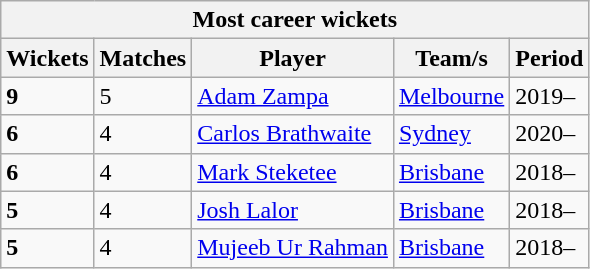<table class="wikitable">
<tr>
<th colspan=5>Most career wickets</th>
</tr>
<tr>
<th>Wickets</th>
<th>Matches</th>
<th>Player</th>
<th>Team/s</th>
<th>Period</th>
</tr>
<tr>
<td><strong>9</strong></td>
<td>5</td>
<td> <a href='#'>Adam Zampa</a></td>
<td><a href='#'>Melbourne</a></td>
<td>2019–</td>
</tr>
<tr>
<td><strong>6</strong></td>
<td>4</td>
<td> <a href='#'>Carlos Brathwaite</a></td>
<td><a href='#'>Sydney</a></td>
<td>2020–</td>
</tr>
<tr>
<td><strong>6</strong></td>
<td>4</td>
<td> <a href='#'>Mark Steketee</a></td>
<td><a href='#'>Brisbane</a></td>
<td>2018–</td>
</tr>
<tr>
<td><strong>5</strong></td>
<td>4</td>
<td> <a href='#'>Josh Lalor</a></td>
<td><a href='#'>Brisbane</a></td>
<td>2018–</td>
</tr>
<tr>
<td><strong>5</strong></td>
<td>4</td>
<td> <a href='#'>Mujeeb Ur Rahman</a></td>
<td><a href='#'>Brisbane</a></td>
<td>2018–</td>
</tr>
</table>
